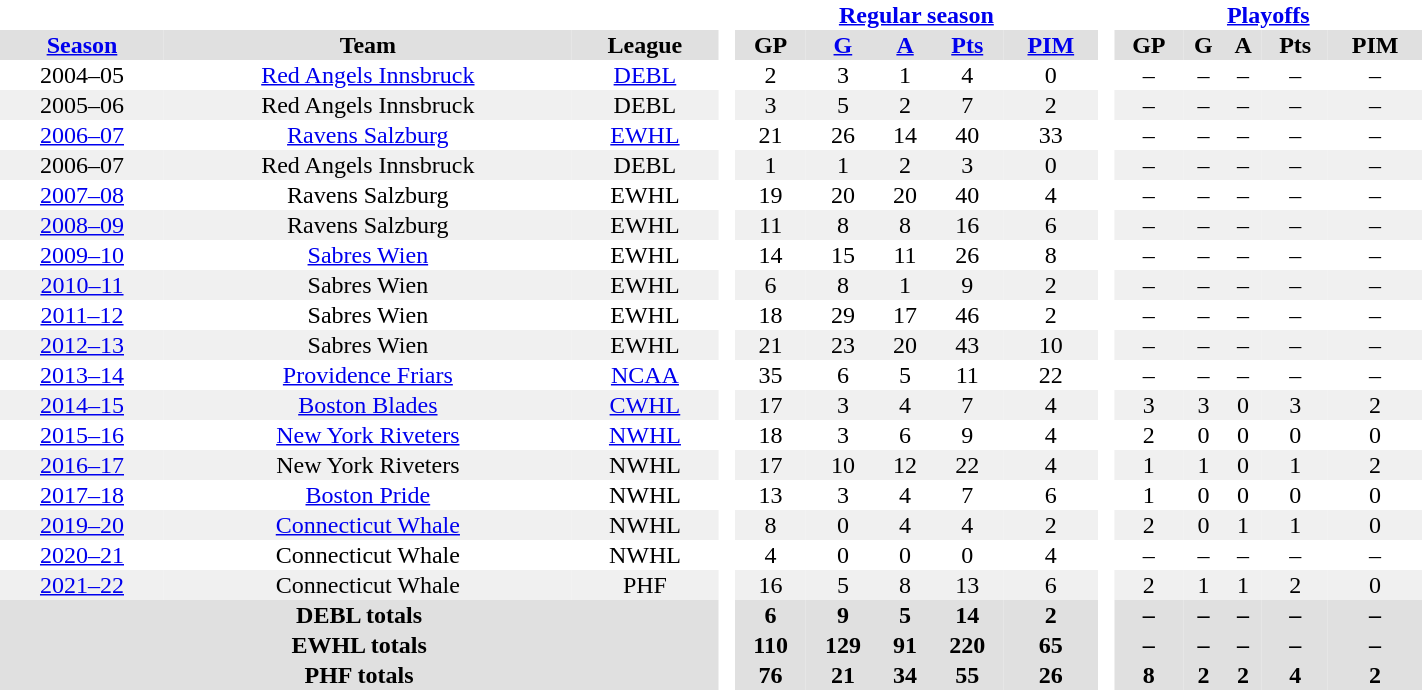<table border="0" cellpadding="1" cellspacing="0" width="75%" style="text-align:center">
<tr>
<th colspan="3" bgcolor="#ffffff"> </th>
<th rowspan="93" bgcolor="#ffffff"> </th>
<th colspan="5"><a href='#'>Regular season</a></th>
<th rowspan="93" bgcolor="#ffffff"> </th>
<th colspan="5"><a href='#'>Playoffs</a></th>
</tr>
<tr bgcolor="#e0e0e0">
<th><a href='#'>Season</a></th>
<th>Team</th>
<th>League</th>
<th>GP</th>
<th><a href='#'>G</a></th>
<th><a href='#'>A</a></th>
<th><a href='#'>Pts</a></th>
<th><a href='#'>PIM</a></th>
<th>GP</th>
<th>G</th>
<th>A</th>
<th>Pts</th>
<th>PIM</th>
</tr>
<tr>
<td>2004–05</td>
<td><a href='#'>Red Angels Innsbruck</a></td>
<td><a href='#'>DEBL</a></td>
<td>2</td>
<td>3</td>
<td>1</td>
<td>4</td>
<td>0</td>
<td>–</td>
<td>–</td>
<td>–</td>
<td>–</td>
<td>–</td>
</tr>
<tr bgcolor="#f0f0f0">
<td>2005–06</td>
<td>Red Angels Innsbruck</td>
<td>DEBL</td>
<td>3</td>
<td>5</td>
<td>2</td>
<td>7</td>
<td>2</td>
<td>–</td>
<td>–</td>
<td>–</td>
<td>–</td>
<td>–</td>
</tr>
<tr>
<td><a href='#'>2006–07</a></td>
<td><a href='#'>Ravens Salzburg</a></td>
<td><a href='#'>EWHL</a></td>
<td>21</td>
<td>26</td>
<td>14</td>
<td>40</td>
<td>33</td>
<td>–</td>
<td>–</td>
<td>–</td>
<td>–</td>
<td>–</td>
</tr>
<tr bgcolor="#f0f0f0">
<td>2006–07</td>
<td>Red Angels Innsbruck</td>
<td>DEBL</td>
<td>1</td>
<td>1</td>
<td>2</td>
<td>3</td>
<td>0</td>
<td>–</td>
<td>–</td>
<td>–</td>
<td>–</td>
<td>–</td>
</tr>
<tr>
<td><a href='#'>2007–08</a></td>
<td>Ravens Salzburg</td>
<td>EWHL</td>
<td>19</td>
<td>20</td>
<td>20</td>
<td>40</td>
<td>4</td>
<td>–</td>
<td>–</td>
<td>–</td>
<td>–</td>
<td>–</td>
</tr>
<tr bgcolor="#f0f0f0">
<td><a href='#'>2008–09</a></td>
<td>Ravens Salzburg</td>
<td>EWHL</td>
<td>11</td>
<td>8</td>
<td>8</td>
<td>16</td>
<td>6</td>
<td>–</td>
<td>–</td>
<td>–</td>
<td>–</td>
<td>–</td>
</tr>
<tr>
<td><a href='#'>2009–10</a></td>
<td><a href='#'>Sabres Wien</a></td>
<td>EWHL</td>
<td>14</td>
<td>15</td>
<td>11</td>
<td>26</td>
<td>8</td>
<td>–</td>
<td>–</td>
<td>–</td>
<td>–</td>
<td>–</td>
</tr>
<tr bgcolor="#f0f0f0">
<td><a href='#'>2010–11</a></td>
<td>Sabres Wien</td>
<td>EWHL</td>
<td>6</td>
<td>8</td>
<td>1</td>
<td>9</td>
<td>2</td>
<td>–</td>
<td>–</td>
<td>–</td>
<td>–</td>
<td>–</td>
</tr>
<tr>
<td><a href='#'>2011–12</a></td>
<td>Sabres Wien</td>
<td>EWHL</td>
<td>18</td>
<td>29</td>
<td>17</td>
<td>46</td>
<td>2</td>
<td>–</td>
<td>–</td>
<td>–</td>
<td>–</td>
<td>–</td>
</tr>
<tr bgcolor="#f0f0f0">
<td><a href='#'>2012–13</a></td>
<td>Sabres Wien</td>
<td>EWHL</td>
<td>21</td>
<td>23</td>
<td>20</td>
<td>43</td>
<td>10</td>
<td>–</td>
<td>–</td>
<td>–</td>
<td>–</td>
<td>–</td>
</tr>
<tr>
<td><a href='#'>2013–14</a></td>
<td><a href='#'>Providence Friars</a></td>
<td><a href='#'>NCAA</a></td>
<td>35</td>
<td>6</td>
<td>5</td>
<td>11</td>
<td>22</td>
<td>–</td>
<td>–</td>
<td>–</td>
<td>–</td>
<td>–</td>
</tr>
<tr bgcolor="#f0f0f0">
<td><a href='#'>2014–15</a></td>
<td><a href='#'>Boston Blades</a></td>
<td><a href='#'>CWHL</a></td>
<td>17</td>
<td>3</td>
<td>4</td>
<td>7</td>
<td>4</td>
<td>3</td>
<td>3</td>
<td>0</td>
<td>3</td>
<td>2</td>
</tr>
<tr>
<td><a href='#'>2015–16</a></td>
<td><a href='#'>New York Riveters</a></td>
<td><a href='#'>NWHL</a></td>
<td>18</td>
<td>3</td>
<td>6</td>
<td>9</td>
<td>4</td>
<td>2</td>
<td>0</td>
<td>0</td>
<td>0</td>
<td>0</td>
</tr>
<tr bgcolor="#f0f0f0">
<td><a href='#'>2016–17</a></td>
<td>New York Riveters</td>
<td>NWHL</td>
<td>17</td>
<td>10</td>
<td>12</td>
<td>22</td>
<td>4</td>
<td>1</td>
<td>1</td>
<td>0</td>
<td>1</td>
<td>2</td>
</tr>
<tr>
<td><a href='#'>2017–18</a></td>
<td><a href='#'>Boston Pride</a></td>
<td>NWHL</td>
<td>13</td>
<td>3</td>
<td>4</td>
<td>7</td>
<td>6</td>
<td>1</td>
<td>0</td>
<td>0</td>
<td>0</td>
<td>0</td>
</tr>
<tr bgcolor="#f0f0f0">
<td><a href='#'>2019–20</a></td>
<td><a href='#'>Connecticut Whale</a></td>
<td>NWHL</td>
<td>8</td>
<td>0</td>
<td>4</td>
<td>4</td>
<td>2</td>
<td>2</td>
<td>0</td>
<td>1</td>
<td>1</td>
<td>0</td>
</tr>
<tr>
<td><a href='#'>2020–21</a></td>
<td>Connecticut Whale</td>
<td>NWHL</td>
<td>4</td>
<td>0</td>
<td>0</td>
<td>0</td>
<td>4</td>
<td>–</td>
<td>–</td>
<td>–</td>
<td>–</td>
<td>–</td>
</tr>
<tr bgcolor="#f0f0f0">
<td><a href='#'>2021–22</a></td>
<td>Connecticut Whale</td>
<td>PHF</td>
<td>16</td>
<td>5</td>
<td>8</td>
<td>13</td>
<td>6</td>
<td>2</td>
<td>1</td>
<td>1</td>
<td>2</td>
<td>0</td>
</tr>
<tr bgcolor="#e0e0e0">
<th colspan="3">DEBL totals</th>
<th>6</th>
<th>9</th>
<th>5</th>
<th>14</th>
<th>2</th>
<th>–</th>
<th>–</th>
<th>–</th>
<th>–</th>
<th>–</th>
</tr>
<tr bgcolor="#e0e0e0">
<th colspan="3">EWHL totals</th>
<th>110</th>
<th>129</th>
<th>91</th>
<th>220</th>
<th>65</th>
<th>–</th>
<th>–</th>
<th>–</th>
<th>–</th>
<th>–</th>
</tr>
<tr bgcolor="#e0e0e0">
<th colspan="3">PHF totals</th>
<th>76</th>
<th>21</th>
<th>34</th>
<th>55</th>
<th>26</th>
<th>8</th>
<th>2</th>
<th>2</th>
<th>4</th>
<th>2</th>
</tr>
</table>
